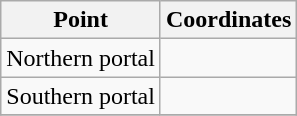<table class="wikitable">
<tr>
<th>Point</th>
<th>Coordinates</th>
</tr>
<tr>
<td>Northern portal</td>
<td></td>
</tr>
<tr>
<td>Southern portal</td>
<td></td>
</tr>
<tr>
</tr>
</table>
